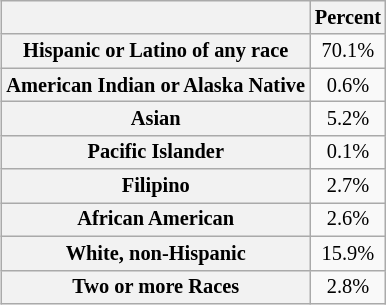<table class="wikitable"  style="text-align:center;  font-size:85%; margin:0px; margin-left:2em;">
<tr>
<th></th>
<th>Percent</th>
</tr>
<tr>
<th>Hispanic or Latino of any race</th>
<td>70.1%</td>
</tr>
<tr>
<th>American Indian or Alaska Native</th>
<td>0.6%</td>
</tr>
<tr>
<th>Asian</th>
<td>5.2%</td>
</tr>
<tr>
<th>Pacific Islander</th>
<td>0.1%</td>
</tr>
<tr>
<th>Filipino</th>
<td>2.7%</td>
</tr>
<tr>
<th>African American</th>
<td>2.6%</td>
</tr>
<tr>
<th>White, non-Hispanic</th>
<td>15.9%</td>
</tr>
<tr>
<th>Two or more Races</th>
<td>2.8%</td>
</tr>
</table>
